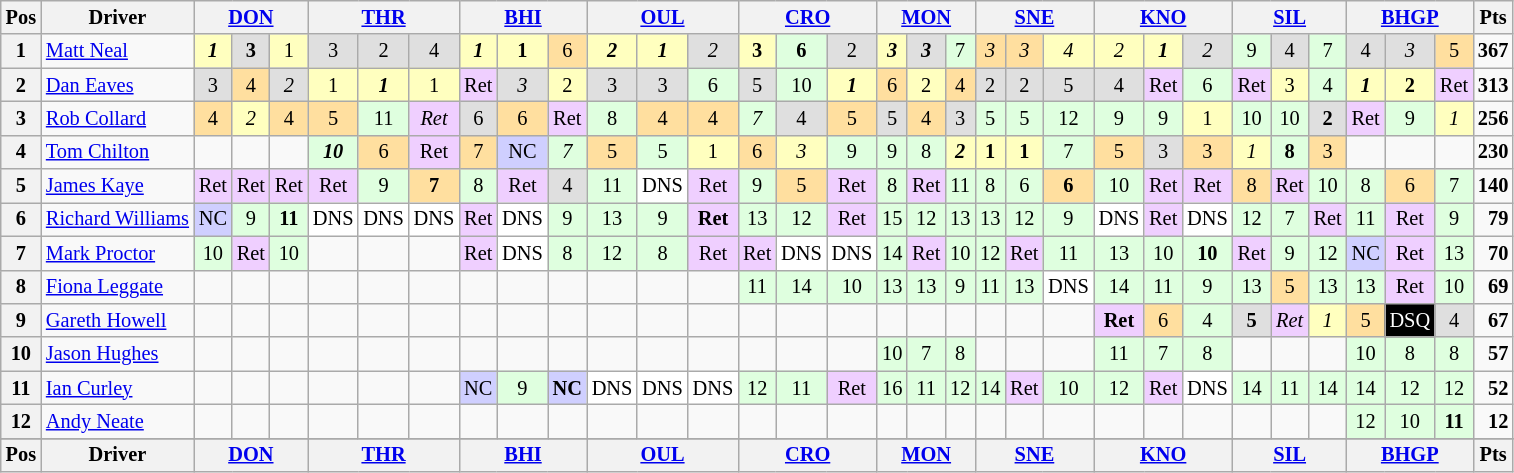<table class="wikitable" style="font-size: 85%; text-align: center;">
<tr valign="top">
<th valign="middle">Pos</th>
<th valign="middle">Driver</th>
<th colspan="3"><a href='#'>DON</a></th>
<th colspan="3"><a href='#'>THR</a></th>
<th colspan="3"><a href='#'>BHI</a></th>
<th colspan="3"><a href='#'>OUL</a></th>
<th colspan="3"><a href='#'>CRO</a></th>
<th colspan="3"><a href='#'>MON</a></th>
<th colspan="3"><a href='#'>SNE</a></th>
<th colspan="3"><a href='#'>KNO</a></th>
<th colspan="3"><a href='#'>SIL</a></th>
<th colspan="3"><a href='#'>BHGP</a></th>
<th valign=middle>Pts</th>
</tr>
<tr>
<th>1</th>
<td align=left> <a href='#'>Matt Neal</a></td>
<td style="background-color:#FFFFBF"><strong><em>1</em></strong></td>
<td style="background-color:#DFDFDF"><strong>3</strong></td>
<td style="background-color:#FFFFBF">1</td>
<td style="background-color:#DFDFDF">3</td>
<td style="background-color:#DFDFDF">2</td>
<td style="background-color:#DFDFDF">4</td>
<td style="background-color:#FFFFBF"><strong><em>1</em></strong></td>
<td style="background-color:#FFFFBF"><strong>1</strong></td>
<td style="background-color:#ffdf9f">6</td>
<td style="background-color:#FFFFBF"><strong><em>2</em></strong></td>
<td style="background-color:#FFFFBF"><strong><em>1</em></strong></td>
<td style="background-color:#DFDFDF"><em>2</em></td>
<td style="background-color:#FFFFBF"><strong>3</strong></td>
<td style="background-color:#dfffdf"><strong>6</strong></td>
<td style="background-color:#DFDFDF">2</td>
<td style="background-color:#FFFFBF"><strong><em>3</em></strong></td>
<td style="background-color:#DFDFDF"><strong><em>3</em></strong></td>
<td style="background-color:#dfffdf">7</td>
<td style="background-color:#ffdf9f"><em>3</em></td>
<td style="background-color:#ffdf9f"><em>3</em></td>
<td style="background-color:#FFFFBF"><em>4</em></td>
<td style="background-color:#FFFFBF"><em>2</em></td>
<td style="background-color:#FFFFBF"><strong><em>1</em></strong></td>
<td style="background-color:#DFDFDF"><em>2</em></td>
<td style="background-color:#dfffdf">9</td>
<td style="background-color:#DFDFDF">4</td>
<td style="background-color:#dfffdf">7</td>
<td style="background-color:#DFDFDF">4</td>
<td style="background-color:#DFDFDF"><em>3</em></td>
<td style="background-color:#ffdf9f">5</td>
<td align=right><strong>367</strong></td>
</tr>
<tr>
<th>2</th>
<td align=left> <a href='#'>Dan Eaves</a></td>
<td style="background-color:#DFDFDF">3</td>
<td style="background-color:#ffdf9f">4</td>
<td style="background-color:#DFDFDF"><em>2</em></td>
<td style="background-color:#FFFFBF">1</td>
<td style="background-color:#FFFFBF"><strong><em>1</em></strong></td>
<td style="background-color:#FFFFBF">1</td>
<td style="background-color:#EFCFFF">Ret</td>
<td style="background-color:#DFDFDF"><em>3</em></td>
<td style="background-color:#FFFFBF">2</td>
<td style="background-color:#DFDFDF">3</td>
<td style="background-color:#DFDFDF">3</td>
<td style="background-color:#dfffdf">6</td>
<td style="background-color:#DFDFDF">5</td>
<td style="background-color:#dfffdf">10</td>
<td style="background-color:#FFFFBF"><strong><em>1</em></strong></td>
<td style="background-color:#ffdf9f">6</td>
<td style="background-color:#FFFFBF">2</td>
<td style="background-color:#ffdf9f">4</td>
<td style="background-color:#DFDFDF">2</td>
<td style="background-color:#DFDFDF">2</td>
<td style="background-color:#DFDFDF">5</td>
<td style="background-color:#DFDFDF">4</td>
<td style="background-color:#EFCFFF">Ret</td>
<td style="background-color:#dfffdf">6</td>
<td style="background-color:#EFCFFF">Ret</td>
<td style="background-color:#FFFFBF">3</td>
<td style="background-color:#dfffdf">4</td>
<td style="background-color:#FFFFBF"><strong><em>1</em></strong></td>
<td style="background-color:#FFFFBF"><strong>2</strong></td>
<td style="background-color:#EFCFFF">Ret</td>
<td align=right><strong>313</strong></td>
</tr>
<tr>
<th>3</th>
<td align=left> <a href='#'>Rob Collard</a></td>
<td style="background-color:#ffdf9f">4</td>
<td style="background-color:#FFFFBF"><em>2</em></td>
<td style="background-color:#ffdf9f">4</td>
<td style="background-color:#ffdf9f">5</td>
<td style="background-color:#dfffdf">11</td>
<td style="background-color:#EFCFFF"><em>Ret</em></td>
<td style="background-color:#DFDFDF">6</td>
<td style="background-color:#ffdf9f">6</td>
<td style="background-color:#EFCFFF">Ret</td>
<td style="background-color:#dfffdf">8</td>
<td style="background-color:#ffdf9f">4</td>
<td style="background-color:#ffdf9f">4</td>
<td style="background-color:#dfffdf"><em>7</em></td>
<td style="background-color:#DFDFDF">4</td>
<td style="background-color:#ffdf9f">5</td>
<td style="background-color:#DFDFDF">5</td>
<td style="background-color:#ffdf9f">4</td>
<td style="background-color:#DFDFDF">3</td>
<td style="background-color:#dfffdf">5</td>
<td style="background-color:#dfffdf">5</td>
<td style="background-color:#dfffdf">12</td>
<td style="background-color:#dfffdf">9</td>
<td style="background-color:#dfffdf">9</td>
<td style="background-color:#FFFFBF">1</td>
<td style="background-color:#dfffdf">10</td>
<td style="background-color:#dfffdf">10</td>
<td style="background-color:#DFDFDF"><strong>2</strong></td>
<td style="background-color:#EFCFFF">Ret</td>
<td style="background-color:#dfffdf">9</td>
<td style="background-color:#FFFFBF"><em>1</em></td>
<td align=right><strong>256</strong></td>
</tr>
<tr>
<th>4</th>
<td align=left> <a href='#'>Tom Chilton</a></td>
<td></td>
<td></td>
<td></td>
<td style="background-color:#dfffdf"><strong><em>10</em></strong></td>
<td style="background-color:#ffdf9f">6</td>
<td style="background-color:#EFCFFF">Ret</td>
<td style="background-color:#ffdf9f">7</td>
<td style="background-color:#CFCFFF">NC</td>
<td style="background-color:#dfffdf"><em>7</em></td>
<td style="background-color:#ffdf9f">5</td>
<td style="background-color:#dfffdf">5</td>
<td style="background-color:#FFFFBF">1</td>
<td style="background-color:#ffdf9f">6</td>
<td style="background-color:#FFFFBF"><em>3</em></td>
<td style="background-color:#dfffdf">9</td>
<td style="background-color:#dfffdf">9</td>
<td style="background-color:#dfffdf">8</td>
<td style="background-color:#FFFFBF"><strong><em>2</em></strong></td>
<td style="background-color:#FFFFBF"><strong>1</strong></td>
<td style="background-color:#FFFFBF"><strong>1</strong></td>
<td style="background-color:#dfffdf">7</td>
<td style="background-color:#ffdf9f">5</td>
<td style="background-color:#DFDFDF">3</td>
<td style="background-color:#ffdf9f">3</td>
<td style="background-color:#FFFFBF"><em>1</em></td>
<td style="background-color:#dfffdf"><strong>8</strong></td>
<td style="background-color:#ffdf9f">3</td>
<td></td>
<td></td>
<td></td>
<td align=right><strong>230</strong></td>
</tr>
<tr>
<th>5</th>
<td align=left> <a href='#'>James Kaye</a></td>
<td style="background-color:#EFCFFF">Ret</td>
<td style="background-color:#EFCFFF">Ret</td>
<td style="background-color:#EFCFFF">Ret</td>
<td style="background-color:#EFCFFF">Ret</td>
<td style="background-color:#dfffdf">9</td>
<td style="background-color:#ffdf9f"><strong>7</strong></td>
<td style="background-color:#dfffdf">8</td>
<td style="background-color:#EFCFFF">Ret</td>
<td style="background-color:#DFDFDF">4</td>
<td style="background-color:#dfffdf">11</td>
<td style="background-color:white">DNS</td>
<td style="background-color:#EFCFFF">Ret</td>
<td style="background-color:#dfffdf">9</td>
<td style="background-color:#ffdf9f">5</td>
<td style="background-color:#EFCFFF">Ret</td>
<td style="background-color:#dfffdf">8</td>
<td style="background-color:#EFCFFF">Ret</td>
<td style="background-color:#dfffdf">11</td>
<td style="background-color:#dfffdf">8</td>
<td style="background-color:#dfffdf">6</td>
<td style="background-color:#ffdf9f"><strong>6</strong></td>
<td style="background-color:#dfffdf">10</td>
<td style="background-color:#EFCFFF">Ret</td>
<td style="background-color:#EFCFFF">Ret</td>
<td style="background-color:#ffdf9f">8</td>
<td style="background-color:#EFCFFF">Ret</td>
<td style="background-color:#dfffdf">10</td>
<td style="background-color:#dfffdf">8</td>
<td style="background-color:#ffdf9f">6</td>
<td style="background-color:#dfffdf">7</td>
<td align=right><strong>140</strong></td>
</tr>
<tr>
<th>6</th>
<td align=left nowrap> <a href='#'>Richard Williams</a></td>
<td style="background-color:#CFCFFF">NC</td>
<td style="background-color:#dfffdf">9</td>
<td style="background-color:#dfffdf"><strong>11</strong></td>
<td style="background-color:white">DNS</td>
<td style="background-color:white">DNS</td>
<td style="background-color:white">DNS</td>
<td style="background-color:#EFCFFF">Ret</td>
<td style="background-color:white">DNS</td>
<td style="background-color:#dfffdf">9</td>
<td style="background-color:#dfffdf">13</td>
<td style="background-color:#dfffdf">9</td>
<td style="background-color:#EFCFFF"><strong>Ret</strong></td>
<td style="background-color:#dfffdf">13</td>
<td style="background-color:#dfffdf">12</td>
<td style="background-color:#EFCFFF">Ret</td>
<td style="background-color:#dfffdf">15</td>
<td style="background-color:#dfffdf">12</td>
<td style="background-color:#dfffdf">13</td>
<td style="background-color:#dfffdf">13</td>
<td style="background-color:#dfffdf">12</td>
<td style="background-color:#dfffdf">9</td>
<td style="background-color:white">DNS</td>
<td style="background-color:#EFCFFF">Ret</td>
<td style="background-color:white">DNS</td>
<td style="background-color:#dfffdf">12</td>
<td style="background-color:#dfffdf">7</td>
<td style="background-color:#EFCFFF">Ret</td>
<td style="background-color:#dfffdf">11</td>
<td style="background-color:#EFCFFF">Ret</td>
<td style="background-color:#dfffdf">9</td>
<td align=right><strong>79</strong></td>
</tr>
<tr>
<th>7</th>
<td align=left> <a href='#'>Mark Proctor</a></td>
<td style="background-color:#dfffdf">10</td>
<td style="background-color:#EFCFFF">Ret</td>
<td style="background-color:#dfffdf">10</td>
<td></td>
<td></td>
<td></td>
<td style="background-color:#EFCFFF">Ret</td>
<td style="background-color:white">DNS</td>
<td style="background-color:#dfffdf">8</td>
<td style="background-color:#dfffdf">12</td>
<td style="background-color:#dfffdf">8</td>
<td style="background-color:#EFCFFF">Ret</td>
<td style="background-color:#EFCFFF">Ret</td>
<td style="background-color:white">DNS</td>
<td style="background-color:white">DNS</td>
<td style="background-color:#dfffdf">14</td>
<td style="background-color:#EFCFFF">Ret</td>
<td style="background-color:#dfffdf">10</td>
<td style="background-color:#dfffdf">12</td>
<td style="background-color:#EFCFFF">Ret</td>
<td style="background-color:#dfffdf">11</td>
<td style="background-color:#dfffdf">13</td>
<td style="background-color:#dfffdf">10</td>
<td style="background-color:#dfffdf"><strong>10</strong></td>
<td style="background-color:#EFCFFF">Ret</td>
<td style="background-color:#dfffdf">9</td>
<td style="background-color:#dfffdf">12</td>
<td style="background-color:#CFCFFF">NC</td>
<td style="background-color:#EFCFFF">Ret</td>
<td style="background-color:#dfffdf">13</td>
<td align=right><strong>70</strong></td>
</tr>
<tr>
<th>8</th>
<td align=left> <a href='#'>Fiona Leggate</a></td>
<td></td>
<td></td>
<td></td>
<td></td>
<td></td>
<td></td>
<td></td>
<td></td>
<td></td>
<td></td>
<td></td>
<td></td>
<td style="background-color:#dfffdf">11</td>
<td style="background-color:#dfffdf">14</td>
<td style="background-color:#dfffdf">10</td>
<td style="background-color:#dfffdf">13</td>
<td style="background-color:#dfffdf">13</td>
<td style="background-color:#dfffdf">9</td>
<td style="background-color:#dfffdf">11</td>
<td style="background-color:#dfffdf">13</td>
<td style="background-color:white">DNS</td>
<td style="background-color:#dfffdf">14</td>
<td style="background-color:#dfffdf">11</td>
<td style="background-color:#dfffdf">9</td>
<td style="background-color:#dfffdf">13</td>
<td style="background-color:#ffdf9f">5</td>
<td style="background-color:#dfffdf">13</td>
<td style="background-color:#dfffdf">13</td>
<td style="background-color:#EFCFFF">Ret</td>
<td style="background-color:#dfffdf">10</td>
<td align=right><strong>69</strong></td>
</tr>
<tr>
<th>9</th>
<td align=left> <a href='#'>Gareth Howell</a></td>
<td></td>
<td></td>
<td></td>
<td></td>
<td></td>
<td></td>
<td></td>
<td></td>
<td></td>
<td></td>
<td></td>
<td></td>
<td></td>
<td></td>
<td></td>
<td></td>
<td></td>
<td></td>
<td></td>
<td></td>
<td></td>
<td style="background-color:#EFCFFF"><strong>Ret</strong></td>
<td style="background-color:#ffdf9f">6</td>
<td style="background-color:#dfffdf">4</td>
<td style="background-color:#DFDFDF"><strong>5</strong></td>
<td style="background-color:#EFCFFF"><em>Ret</em></td>
<td style="background-color:#FFFFBF"><em>1</em></td>
<td style="background-color:#ffdf9f">5</td>
<td style="background:#000000; color:white">DSQ</td>
<td style="background-color:#DFDFDF">4</td>
<td align=right><strong>67</strong></td>
</tr>
<tr>
<th>10</th>
<td align=left> <a href='#'>Jason Hughes</a></td>
<td></td>
<td></td>
<td></td>
<td></td>
<td></td>
<td></td>
<td></td>
<td></td>
<td></td>
<td></td>
<td></td>
<td></td>
<td></td>
<td></td>
<td></td>
<td style="background-color:#dfffdf">10</td>
<td style="background-color:#dfffdf">7</td>
<td style="background-color:#dfffdf">8</td>
<td></td>
<td></td>
<td></td>
<td style="background-color:#dfffdf">11</td>
<td style="background-color:#dfffdf">7</td>
<td style="background-color:#dfffdf">8</td>
<td></td>
<td></td>
<td></td>
<td style="background-color:#dfffdf">10</td>
<td style="background-color:#dfffdf">8</td>
<td style="background-color:#dfffdf">8</td>
<td align=right><strong>57</strong></td>
</tr>
<tr>
<th>11</th>
<td align=left> <a href='#'>Ian Curley</a></td>
<td></td>
<td></td>
<td></td>
<td></td>
<td></td>
<td></td>
<td style="background-color:#CFCFFF">NC</td>
<td style="background-color:#dfffdf">9</td>
<td style="background-color:#CFCFFF"><strong>NC</strong></td>
<td style="background-color:white">DNS</td>
<td style="background-color:white">DNS</td>
<td style="background-color:white">DNS</td>
<td style="background-color:#dfffdf">12</td>
<td style="background-color:#dfffdf">11</td>
<td style="background-color:#EFCFFF">Ret</td>
<td style="background-color:#dfffdf">16</td>
<td style="background-color:#dfffdf">11</td>
<td style="background-color:#dfffdf">12</td>
<td style="background-color:#dfffdf">14</td>
<td style="background-color:#EFCFFF">Ret</td>
<td style="background-color:#dfffdf">10</td>
<td style="background-color:#dfffdf">12</td>
<td style="background-color:#EFCFFF">Ret</td>
<td style="background-color:white">DNS</td>
<td style="background-color:#dfffdf">14</td>
<td style="background-color:#dfffdf">11</td>
<td style="background-color:#dfffdf">14</td>
<td style="background-color:#dfffdf">14</td>
<td style="background-color:#dfffdf">12</td>
<td style="background-color:#dfffdf">12</td>
<td align=right><strong>52</strong></td>
</tr>
<tr>
<th>12</th>
<td align=left> <a href='#'>Andy Neate</a></td>
<td></td>
<td></td>
<td></td>
<td></td>
<td></td>
<td></td>
<td></td>
<td></td>
<td></td>
<td></td>
<td></td>
<td></td>
<td></td>
<td></td>
<td></td>
<td></td>
<td></td>
<td></td>
<td></td>
<td></td>
<td></td>
<td></td>
<td></td>
<td></td>
<td></td>
<td></td>
<td></td>
<td style="background-color:#dfffdf">12</td>
<td style="background-color:#dfffdf">10</td>
<td style="background-color:#dfffdf"><strong>11</strong></td>
<td align=right><strong>12</strong></td>
</tr>
<tr>
</tr>
<tr style="background: #f9f9f9;" valign="top">
</tr>
<tr valign="top">
<th valign="middle">Pos</th>
<th valign="middle">Driver</th>
<th colspan="3"><a href='#'>DON</a></th>
<th colspan="3"><a href='#'>THR</a></th>
<th colspan="3"><a href='#'>BHI</a></th>
<th colspan="3"><a href='#'>OUL</a></th>
<th colspan="3"><a href='#'>CRO</a></th>
<th colspan="3"><a href='#'>MON</a></th>
<th colspan="3"><a href='#'>SNE</a></th>
<th colspan="3"><a href='#'>KNO</a></th>
<th colspan="3"><a href='#'>SIL</a></th>
<th colspan="3"><a href='#'>BHGP</a></th>
<th valign=middle>Pts</th>
</tr>
</table>
